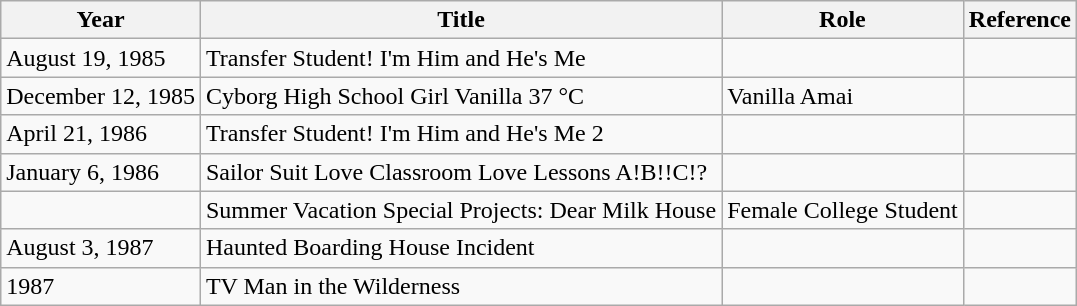<table class="wikitable">
<tr>
<th>Year</th>
<th>Title</th>
<th>Role</th>
<th>Reference</th>
</tr>
<tr>
<td>August 19, 1985</td>
<td>Transfer Student! I'm Him and He's Me</td>
<td></td>
<td></td>
</tr>
<tr>
<td>December 12, 1985</td>
<td>Cyborg High School Girl Vanilla 37 °C</td>
<td>Vanilla Amai</td>
<td></td>
</tr>
<tr>
<td>April 21, 1986</td>
<td>Transfer Student! I'm Him and He's Me 2</td>
<td></td>
<td></td>
</tr>
<tr>
<td>January 6, 1986</td>
<td>Sailor Suit Love Classroom Love Lessons A!B!!C!?</td>
<td></td>
<td></td>
</tr>
<tr>
<td></td>
<td>Summer Vacation Special Projects: Dear Milk House</td>
<td>Female College Student</td>
<td></td>
</tr>
<tr>
<td>August 3, 1987</td>
<td>Haunted Boarding House Incident</td>
<td></td>
<td></td>
</tr>
<tr>
<td>1987</td>
<td>TV Man in the Wilderness</td>
<td></td>
<td></td>
</tr>
</table>
